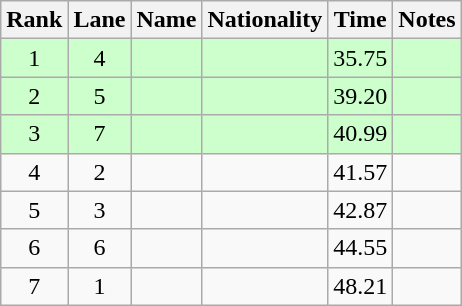<table class="wikitable sortable" style="text-align:center">
<tr>
<th>Rank</th>
<th>Lane</th>
<th>Name</th>
<th>Nationality</th>
<th>Time</th>
<th>Notes</th>
</tr>
<tr bgcolor=ccffcc>
<td>1</td>
<td>4</td>
<td align=left></td>
<td align=left></td>
<td>35.75</td>
<td><strong></strong></td>
</tr>
<tr bgcolor=ccffcc>
<td>2</td>
<td>5</td>
<td align=left></td>
<td align=left></td>
<td>39.20</td>
<td><strong></strong></td>
</tr>
<tr bgcolor=ccffcc>
<td>3</td>
<td>7</td>
<td align=left></td>
<td align=left></td>
<td>40.99</td>
<td><strong></strong></td>
</tr>
<tr>
<td>4</td>
<td>2</td>
<td align=left></td>
<td align=left></td>
<td>41.57</td>
<td></td>
</tr>
<tr>
<td>5</td>
<td>3</td>
<td align=left></td>
<td align=left></td>
<td>42.87</td>
<td></td>
</tr>
<tr>
<td>6</td>
<td>6</td>
<td align=left></td>
<td align=left></td>
<td>44.55</td>
<td></td>
</tr>
<tr>
<td>7</td>
<td>1</td>
<td align=left></td>
<td align=left></td>
<td>48.21</td>
<td></td>
</tr>
</table>
